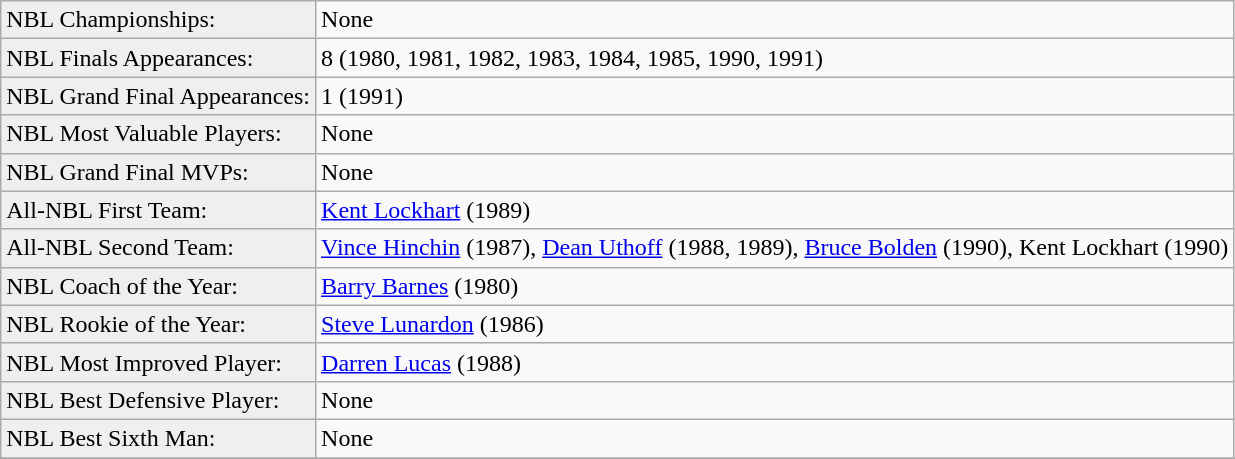<table class="wikitable">
<tr align=left>
<td style="background:#efefef;">NBL Championships:</td>
<td>None</td>
</tr>
<tr>
<td style="background:#efefef;">NBL Finals Appearances:</td>
<td>8 (1980, 1981, 1982, 1983, 1984, 1985, 1990, 1991)</td>
</tr>
<tr>
<td style="background:#efefef;">NBL Grand Final Appearances:</td>
<td>1 (1991)</td>
</tr>
<tr>
<td style="background:#efefef;">NBL Most Valuable Players:</td>
<td>None</td>
</tr>
<tr>
<td style="background:#efefef;">NBL Grand Final MVPs:</td>
<td>None</td>
</tr>
<tr>
<td style="background:#efefef;">All-NBL First Team:</td>
<td><a href='#'>Kent Lockhart</a> (1989)</td>
</tr>
<tr>
<td style="background:#efefef;">All-NBL Second Team:</td>
<td><a href='#'>Vince Hinchin</a> (1987), <a href='#'>Dean Uthoff</a> (1988, 1989), <a href='#'>Bruce Bolden</a> (1990), Kent Lockhart (1990)</td>
</tr>
<tr>
<td style="background:#efefef;">NBL Coach of the Year:</td>
<td><a href='#'>Barry Barnes</a> (1980)</td>
</tr>
<tr>
<td style="background:#efefef;">NBL Rookie of the Year:</td>
<td><a href='#'>Steve Lunardon</a> (1986)</td>
</tr>
<tr>
<td style="background:#efefef;">NBL Most Improved Player:</td>
<td><a href='#'>Darren Lucas</a> (1988)</td>
</tr>
<tr>
<td style="background:#efefef;">NBL Best Defensive Player:</td>
<td>None</td>
</tr>
<tr>
<td style="background:#efefef;">NBL Best Sixth Man:</td>
<td>None</td>
</tr>
<tr>
</tr>
</table>
